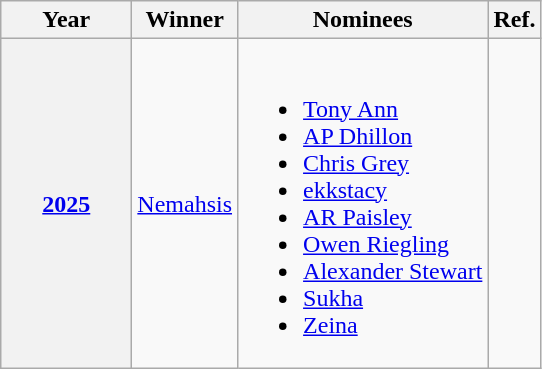<table class="wikitable sortable">
<tr>
<th scope="col" style="width:5em;">Year</th>
<th scope="col">Winner</th>
<th scope="col" class="unsortable">Nominees</th>
<th scope="col" class="unsortable">Ref.</th>
</tr>
<tr>
<th scope="row"><a href='#'>2025</a></th>
<td><a href='#'>Nemahsis</a></td>
<td><br><ul><li><a href='#'>Tony Ann</a></li><li><a href='#'>AP Dhillon</a></li><li><a href='#'>Chris Grey</a></li><li><a href='#'>ekkstacy</a></li><li><a href='#'>AR Paisley</a></li><li><a href='#'>Owen Riegling</a></li><li><a href='#'>Alexander Stewart</a></li><li><a href='#'>Sukha</a></li><li><a href='#'>Zeina</a></li></ul></td>
<td align="center"></td>
</tr>
</table>
